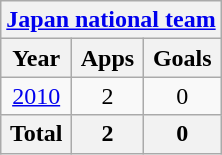<table class="wikitable" style="text-align:center">
<tr>
<th colspan=3><a href='#'>Japan national team</a></th>
</tr>
<tr>
<th>Year</th>
<th>Apps</th>
<th>Goals</th>
</tr>
<tr>
<td><a href='#'>2010</a></td>
<td>2</td>
<td>0</td>
</tr>
<tr>
<th>Total</th>
<th>2</th>
<th>0</th>
</tr>
</table>
